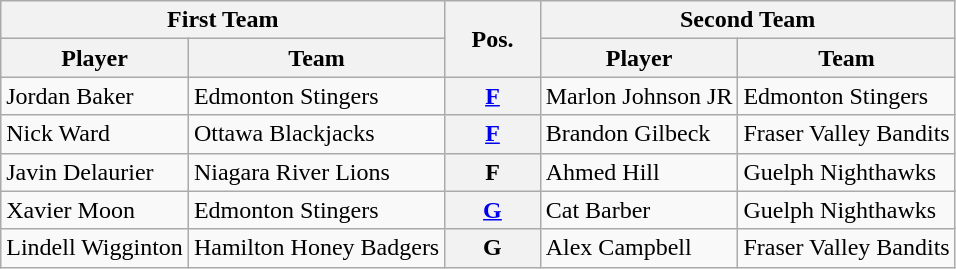<table class="wikitable">
<tr>
<th colspan="2">First Team</th>
<th style="width:10%;" rowspan="2">Pos.</th>
<th colspan="2">Second Team</th>
</tr>
<tr>
<th>Player</th>
<th>Team</th>
<th>Player</th>
<th>Team</th>
</tr>
<tr>
<td>Jordan Baker</td>
<td>Edmonton Stingers</td>
<th style="text-align:center;"><a href='#'>F</a></th>
<td>Marlon Johnson JR</td>
<td>Edmonton Stingers</td>
</tr>
<tr>
<td>Nick Ward</td>
<td>Ottawa Blackjacks</td>
<th style="text-align:center;"><a href='#'>F</a></th>
<td>Brandon Gilbeck</td>
<td>Fraser Valley Bandits</td>
</tr>
<tr>
<td>Javin Delaurier</td>
<td>Niagara River Lions</td>
<th style="text-align:center;">F</th>
<td>Ahmed Hill</td>
<td>Guelph Nighthawks</td>
</tr>
<tr>
<td>Xavier Moon</td>
<td>Edmonton Stingers</td>
<th style="text-align:center;"><a href='#'>G</a></th>
<td>Cat Barber</td>
<td>Guelph Nighthawks</td>
</tr>
<tr>
<td>Lindell Wigginton</td>
<td>Hamilton Honey Badgers</td>
<th style="text-align:center;">G</th>
<td>Alex Campbell</td>
<td>Fraser Valley Bandits</td>
</tr>
</table>
